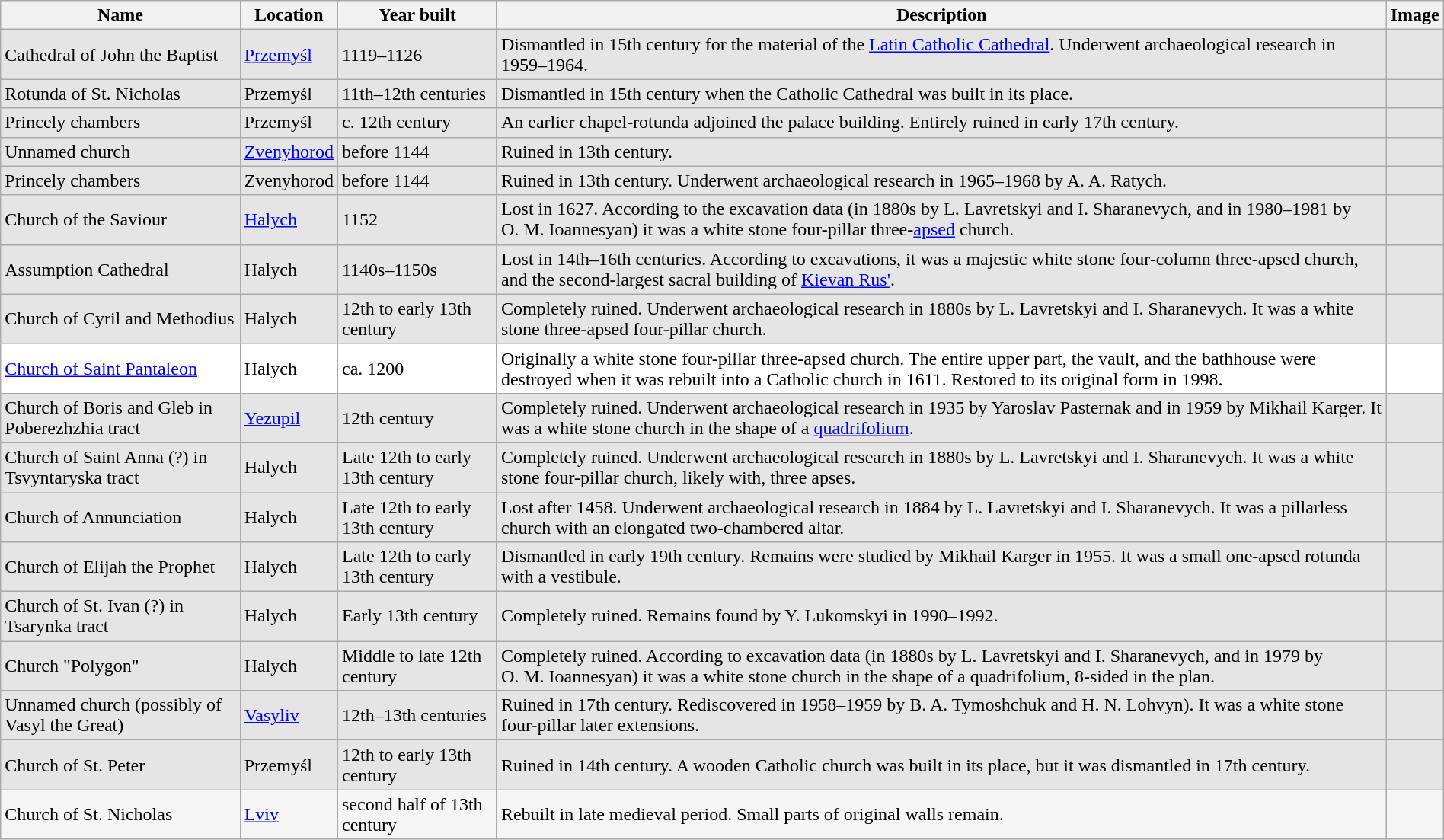<table class="wikitable sortable" width="100%">
<tr>
<th>Name</th>
<th>Location</th>
<th>Year built</th>
<th>Description</th>
<th>Image</th>
</tr>
<tr style="background:#e5e5e5">
<td>Cathedral of John the Baptist</td>
<td><a href='#'>Przemyśl</a></td>
<td>1119–1126</td>
<td>Dismantled in 15th century for the material of the <a href='#'>Latin Catholic Cathedral</a>. Underwent archaeological research in 1959–1964.</td>
<td></td>
</tr>
<tr style="background:#e5e5e5">
<td>Rotunda of St. Nicholas</td>
<td>Przemyśl</td>
<td>11th–12th centuries</td>
<td>Dismantled in 15th century when the Catholic Cathedral was built in its place.</td>
<td></td>
</tr>
<tr style="background:#e5e5e5">
<td>Princely chambers</td>
<td>Przemyśl</td>
<td>c. 12th century</td>
<td>An earlier chapel-rotunda adjoined the palace building. Entirely ruined in early 17th century.</td>
<td></td>
</tr>
<tr style="background:#e5e5e5">
<td>Unnamed church</td>
<td><a href='#'>Zvenyhorod</a></td>
<td>before 1144</td>
<td>Ruined in 13th century.</td>
<td></td>
</tr>
<tr style="background:#e5e5e5">
<td>Princely chambers</td>
<td>Zvenyhorod</td>
<td>before 1144</td>
<td>Ruined in 13th century. Underwent archaeological research in 1965–1968 by A. A. Ratych.</td>
<td></td>
</tr>
<tr style="background:#e5e5e5">
<td>Church of the Saviour</td>
<td><a href='#'>Halych</a></td>
<td>1152</td>
<td>Lost in 1627. According to the excavation data (in 1880s by L. Lavretskyi and I. Sharanevych, and in 1980–1981 by O. M. Ioannesyan) it was a white stone four-pillar three-<a href='#'>apsed</a> church.</td>
<td></td>
</tr>
<tr style="background:#e5e5e5">
<td>Assumption Cathedral</td>
<td>Halych</td>
<td>1140s–1150s</td>
<td>Lost in 14th–16th centuries. According to excavations, it was a majestic white stone four-column three-apsed church, and the second-largest sacral building of <a href='#'>Kievan Rus'</a>.</td>
<td></td>
</tr>
<tr style="background:#e5e5e5">
<td>Church of Cyril and Methodius</td>
<td>Halych</td>
<td>12th to early 13th century</td>
<td>Completely ruined. Underwent archaeological research in 1880s by L. Lavretskyi and I. Sharanevych. It was a white stone three-apsed four-pillar church.</td>
<td></td>
</tr>
<tr style="background:white">
<td><a href='#'>Church of Saint Pantaleon</a></td>
<td>Halych</td>
<td>ca. 1200</td>
<td>Originally a white stone four-pillar three-apsed church. The entire upper part, the vault, and the bathhouse were destroyed when it was rebuilt into a Catholic church in 1611. Restored to its original form in 1998.</td>
<td></td>
</tr>
<tr style="background:#e5e5e5">
<td>Church of Boris and Gleb in Poberezhzhia tract</td>
<td><a href='#'>Yezupil</a></td>
<td>12th century</td>
<td>Completely ruined. Underwent archaeological research in 1935 by Yaroslav Pasternak and in 1959 by Mikhail Karger. It was a white stone church in the shape of a <a href='#'>quadrifolium</a>.</td>
<td></td>
</tr>
<tr style="background:#e5e5e5">
<td>Church of Saint Anna (?) in Tsvyntaryska tract</td>
<td>Halych</td>
<td>Late 12th to early 13th century</td>
<td>Completely ruined. Underwent archaeological research in 1880s by L. Lavretskyi and I. Sharanevych. It was a white stone four-pillar church, likely with, three apses.</td>
<td></td>
</tr>
<tr style="background:#e5e5e5">
<td>Church of Annunciation</td>
<td>Halych</td>
<td>Late 12th to early 13th century</td>
<td>Lost after 1458. Underwent archaeological research in 1884 by L. Lavretskyi and I. Sharanevych. It was a pillarless church with an elongated two-chambered altar.</td>
<td></td>
</tr>
<tr style="background:#e5e5e5">
<td>Church of Elijah the Prophet</td>
<td>Halych</td>
<td>Late 12th to early 13th century</td>
<td>Dismantled in early 19th century. Remains were studied by Mikhail Karger in 1955. It was a small one-apsed rotunda with a vestibule.</td>
<td></td>
</tr>
<tr style="background:#e5e5e5">
<td>Church of St. Ivan (?) in Tsarynka tract</td>
<td>Halych</td>
<td>Early 13th century</td>
<td>Completely ruined. Remains found by Y. Lukomskyi in 1990–1992.</td>
<td></td>
</tr>
<tr style="background:#e5e5e5">
<td>Church "Polygon"</td>
<td>Halych</td>
<td>Middle to late 12th century</td>
<td>Completely ruined. According to excavation data (in 1880s by L. Lavretskyi and I. Sharanevych, and in 1979 by O. M. Ioannesyan) it was a white stone church in the shape of a quadrifolium, 8-sided in the plan.</td>
<td></td>
</tr>
<tr style="background:#e5e5e5">
<td>Unnamed church (possibly of Vasyl the Great)</td>
<td><a href='#'>Vasyliv</a></td>
<td>12th–13th centuries</td>
<td>Ruined in 17th century. Rediscovered in 1958–1959 by B. A. Tymoshchuk and H. N. Lohvyn). It was a white stone four-pillar later extensions.</td>
<td></td>
</tr>
<tr style="background:#e5e5e5">
<td>Church of St. Peter</td>
<td>Przemyśl</td>
<td>12th to early 13th century</td>
<td>Ruined in 14th century. A wooden Catholic church was built in its place, but it was dismantled in 17th century.</td>
<td></td>
</tr>
<tr style="background:#f6f6f6">
<td>Church of St. Nicholas</td>
<td><a href='#'>Lviv</a></td>
<td>second half of 13th century</td>
<td>Rebuilt in late medieval period. Small parts of original walls remain.</td>
<td></td>
</tr>
</table>
